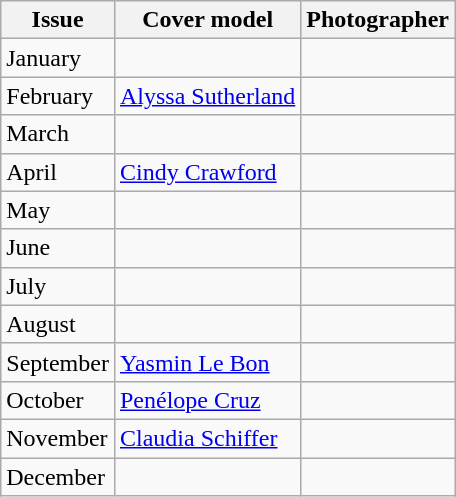<table class="wikitable">
<tr>
<th>Issue</th>
<th>Cover model</th>
<th>Photographer</th>
</tr>
<tr>
<td>January</td>
<td></td>
<td></td>
</tr>
<tr>
<td>February</td>
<td><a href='#'>Alyssa Sutherland</a></td>
<td></td>
</tr>
<tr>
<td>March</td>
<td></td>
<td></td>
</tr>
<tr>
<td>April</td>
<td><a href='#'>Cindy Crawford</a></td>
<td></td>
</tr>
<tr>
<td>May</td>
<td></td>
<td></td>
</tr>
<tr>
<td>June</td>
<td></td>
<td></td>
</tr>
<tr>
<td>July</td>
<td></td>
<td></td>
</tr>
<tr>
<td>August</td>
<td></td>
<td></td>
</tr>
<tr>
<td>September</td>
<td><a href='#'>Yasmin Le Bon</a></td>
<td></td>
</tr>
<tr>
<td>October</td>
<td><a href='#'>Penélope Cruz</a></td>
<td></td>
</tr>
<tr>
<td>November</td>
<td><a href='#'>Claudia Schiffer</a></td>
<td></td>
</tr>
<tr>
<td>December</td>
<td></td>
<td></td>
</tr>
</table>
